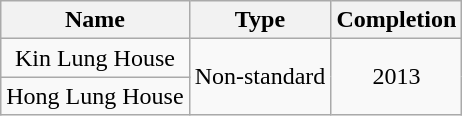<table class="wikitable" style="text-align: center">
<tr>
<th>Name</th>
<th>Type</th>
<th>Completion</th>
</tr>
<tr>
<td>Kin Lung House</td>
<td rowspan="2">Non-standard</td>
<td rowspan="2">2013</td>
</tr>
<tr>
<td>Hong Lung House</td>
</tr>
</table>
